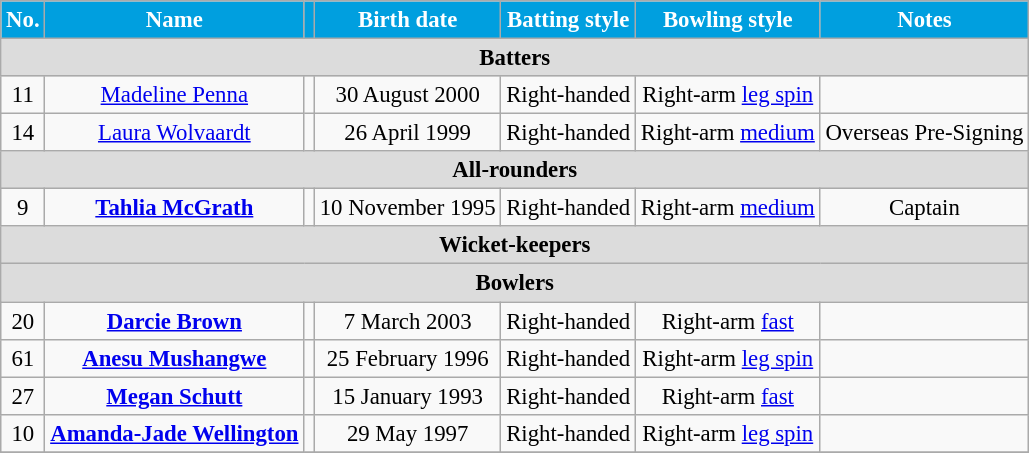<table class="wikitable" style="font-size:95%;">
<tr>
<th style="background:#009FDF; color:white;">No.</th>
<th style="background:#009FDF; color:white;">Name</th>
<th style="background:#009FDF; color:white;"></th>
<th style="background:#009FDF; color:white;">Birth date</th>
<th style="background:#009FDF; color:white;">Batting style</th>
<th style="background:#009FDF; color:white;">Bowling style</th>
<th style="background: #009FDF; color:white;">Notes</th>
</tr>
<tr>
<th colspan="7" style="background: #DCDCDC" align="center">Batters</th>
</tr>
<tr style="text-align:center">
<td>11</td>
<td><a href='#'>Madeline Penna</a></td>
<td></td>
<td>30 August 2000</td>
<td>Right-handed</td>
<td>Right-arm <a href='#'>leg spin</a></td>
<td></td>
</tr>
<tr style="text-align:center">
<td>14</td>
<td><a href='#'>Laura Wolvaardt</a></td>
<td></td>
<td>26 April 1999</td>
<td>Right-handed</td>
<td>Right-arm <a href='#'>medium</a></td>
<td>Overseas Pre-Signing</td>
</tr>
<tr>
<th colspan="7" style="background: #DCDCDC" align="center">All-rounders</th>
</tr>
<tr style="text-align:center">
<td>9</td>
<td><strong><a href='#'>Tahlia McGrath</a></strong></td>
<td></td>
<td>10 November 1995</td>
<td>Right-handed</td>
<td>Right-arm <a href='#'>medium</a></td>
<td>Captain</td>
</tr>
<tr>
<th colspan="7" style="background: #DCDCDC" align="center">Wicket-keepers</th>
</tr>
<tr>
<th colspan="7" style="background: #DCDCDC" align="center">Bowlers</th>
</tr>
<tr style="text-align:center">
<td>20</td>
<td><strong><a href='#'>Darcie Brown</a></strong></td>
<td></td>
<td>7 March 2003</td>
<td>Right-handed</td>
<td>Right-arm <a href='#'>fast</a></td>
<td></td>
</tr>
<tr style="text-align:center">
<td>61</td>
<td><strong><a href='#'>Anesu Mushangwe</a></strong></td>
<td></td>
<td>25 February 1996</td>
<td>Right-handed</td>
<td>Right-arm <a href='#'>leg spin</a></td>
<td></td>
</tr>
<tr style="text-align:center">
<td>27</td>
<td><strong><a href='#'>Megan Schutt</a></strong></td>
<td></td>
<td>15 January 1993</td>
<td>Right-handed</td>
<td>Right-arm <a href='#'>fast</a></td>
<td></td>
</tr>
<tr style="text-align:center">
<td>10</td>
<td><strong><a href='#'>Amanda-Jade Wellington</a></strong></td>
<td></td>
<td>29 May 1997</td>
<td>Right-handed</td>
<td>Right-arm <a href='#'>leg spin</a></td>
<td></td>
</tr>
<tr>
</tr>
</table>
